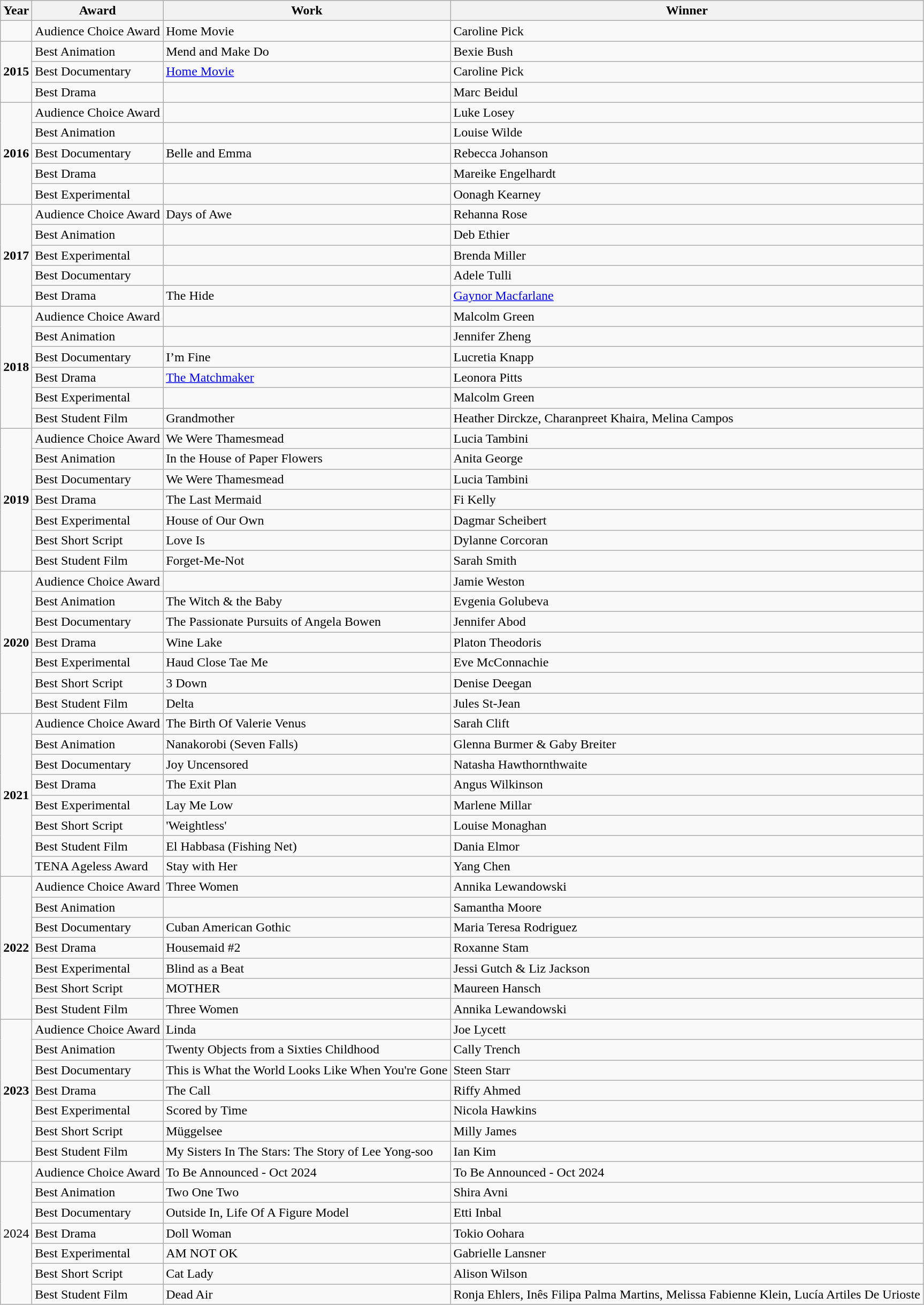<table class="wikitable">
<tr>
<th>Year</th>
<th>Award</th>
<th>Work</th>
<th>Winner</th>
</tr>
<tr>
<td></td>
<td>Audience Choice Award</td>
<td>Home Movie</td>
<td>Caroline Pick</td>
</tr>
<tr>
<td rowspan="3"><strong>2015</strong></td>
<td>Best Animation</td>
<td>Mend and Make Do</td>
<td>Bexie Bush</td>
</tr>
<tr>
<td>Best Documentary</td>
<td><a href='#'>Home Movie</a></td>
<td>Caroline Pick</td>
</tr>
<tr>
<td>Best Drama</td>
<td></td>
<td>Marc Beidul</td>
</tr>
<tr>
<td rowspan="5"><strong>2016</strong></td>
<td>Audience Choice Award</td>
<td></td>
<td>Luke Losey</td>
</tr>
<tr>
<td>Best Animation</td>
<td>  </td>
<td>Louise Wilde </td>
</tr>
<tr>
<td>Best Documentary</td>
<td>Belle and Emma</td>
<td>Rebecca Johanson</td>
</tr>
<tr>
<td>Best Drama</td>
<td>   </td>
<td>Mareike Engelhardt</td>
</tr>
<tr>
<td>Best Experimental</td>
<td></td>
<td>Oonagh Kearney</td>
</tr>
<tr>
<td rowspan="5"><strong>2017</strong></td>
<td>Audience Choice Award</td>
<td>Days of Awe</td>
<td>Rehanna Rose</td>
</tr>
<tr>
<td>Best Animation</td>
<td></td>
<td>Deb Ethier</td>
</tr>
<tr>
<td>Best Experimental</td>
<td></td>
<td Brenda Miller>Brenda Miller</td>
</tr>
<tr>
<td>Best Documentary</td>
<td></td>
<td>Adele Tulli</td>
</tr>
<tr>
<td>Best Drama</td>
<td>The Hide</td>
<td><a href='#'>Gaynor Macfarlane</a></td>
</tr>
<tr>
<td rowspan="6"><strong>2018</strong></td>
<td>Audience Choice Award</td>
<td></td>
<td>Malcolm Green</td>
</tr>
<tr>
<td>Best Animation</td>
<td></td>
<td>Jennifer Zheng</td>
</tr>
<tr>
<td>Best Documentary</td>
<td>I’m Fine</td>
<td>Lucretia Knapp</td>
</tr>
<tr>
<td>Best Drama</td>
<td><a href='#'>The Matchmaker</a></td>
<td>Leonora Pitts</td>
</tr>
<tr>
<td>Best Experimental</td>
<td></td>
<td>Malcolm Green</td>
</tr>
<tr>
<td>Best Student Film</td>
<td>Grandmother   </td>
<td>Heather Dirckze, Charanpreet Khaira, Melina Campos</td>
</tr>
<tr>
<td rowspan="7"><strong>2019</strong></td>
<td>Audience Choice Award</td>
<td>We Were Thamesmead</td>
<td>Lucia Tambini</td>
</tr>
<tr>
<td>Best Animation</td>
<td>In the  House of Paper Flowers</td>
<td>Anita George</td>
</tr>
<tr>
<td>Best Documentary</td>
<td>We Were Thamesmead</td>
<td>Lucia Tambini</td>
</tr>
<tr>
<td>Best Drama</td>
<td>The Last  Mermaid</td>
<td>Fi Kelly</td>
</tr>
<tr>
<td>Best Experimental</td>
<td>House of  Our Own</td>
<td>Dagmar Scheibert</td>
</tr>
<tr>
<td>Best Short Script</td>
<td>Love Is</td>
<td>Dylanne Corcoran</td>
</tr>
<tr>
<td>Best Student Film</td>
<td>Forget-Me-Not</td>
<td>Sarah Smith</td>
</tr>
<tr>
<td rowspan="7"><strong>2020</strong></td>
<td>Audience Choice Award</td>
<td></td>
<td>Jamie Weston</td>
</tr>
<tr>
<td>Best Animation</td>
<td>The Witch & the Baby</td>
<td>Evgenia Golubeva</td>
</tr>
<tr>
<td>Best Documentary</td>
<td>The Passionate Pursuits of Angela Bowen</td>
<td>Jennifer Abod</td>
</tr>
<tr>
<td>Best Drama</td>
<td>Wine Lake</td>
<td>Platon Theodoris</td>
</tr>
<tr>
<td>Best Experimental</td>
<td>Haud Close Tae Me</td>
<td>Eve McConnachie</td>
</tr>
<tr>
<td>Best Short Script</td>
<td>3 Down</td>
<td>Denise Deegan</td>
</tr>
<tr>
<td>Best Student Film</td>
<td>Delta</td>
<td>Jules St-Jean</td>
</tr>
<tr>
<td rowspan="8"><strong>2021</strong></td>
<td>Audience Choice Award</td>
<td>The Birth Of Valerie Venus</td>
<td>Sarah Clift</td>
</tr>
<tr>
<td>Best Animation</td>
<td>Nanakorobi (Seven Falls)</td>
<td>Glenna Burmer & Gaby Breiter</td>
</tr>
<tr>
<td>Best Documentary</td>
<td>Joy Uncensored</td>
<td>Natasha Hawthornthwaite</td>
</tr>
<tr>
<td>Best Drama</td>
<td>The Exit Plan</td>
<td>Angus Wilkinson</td>
</tr>
<tr>
<td>Best Experimental</td>
<td>Lay Me Low</td>
<td>Marlene Millar</td>
</tr>
<tr>
<td>Best Short Script</td>
<td>'Weightless'</td>
<td>Louise Monaghan</td>
</tr>
<tr>
<td>Best Student Film</td>
<td>El Habbasa (Fishing Net)</td>
<td>Dania Elmor</td>
</tr>
<tr>
<td>TENA Ageless Award</td>
<td>Stay with Her</td>
<td>Yang Chen</td>
</tr>
<tr>
<td rowspan="7"><strong>2022</strong></td>
<td>Audience Choice Award</td>
<td>Three Women</td>
<td>Annika Lewandowski</td>
</tr>
<tr>
<td>Best Animation</td>
<td></td>
<td>Samantha Moore</td>
</tr>
<tr>
<td>Best Documentary</td>
<td>Cuban American Gothic</td>
<td>Maria Teresa Rodriguez</td>
</tr>
<tr>
<td>Best Drama</td>
<td>Housemaid #2</td>
<td>Roxanne Stam</td>
</tr>
<tr>
<td>Best Experimental</td>
<td>Blind as a Beat</td>
<td>Jessi Gutch & Liz Jackson</td>
</tr>
<tr>
<td>Best Short Script</td>
<td>MOTHER</td>
<td>Maureen Hansch</td>
</tr>
<tr>
<td>Best Student Film</td>
<td>Three Women</td>
<td>Annika Lewandowski</td>
</tr>
<tr>
<td rowspan="7"><strong>2023</strong></td>
<td>Audience Choice Award</td>
<td>Linda</td>
<td>Joe Lycett</td>
</tr>
<tr>
<td>Best Animation</td>
<td>Twenty Objects from a Sixties Childhood</td>
<td>Cally Trench</td>
</tr>
<tr>
<td>Best Documentary</td>
<td>This is What the World Looks Like When You're Gone</td>
<td>Steen Starr</td>
</tr>
<tr>
<td>Best Drama</td>
<td>The Call</td>
<td>Riffy Ahmed</td>
</tr>
<tr>
<td>Best Experimental</td>
<td>Scored by Time</td>
<td>Nicola Hawkins</td>
</tr>
<tr>
<td>Best Short Script</td>
<td>Müggelsee</td>
<td>Milly James</td>
</tr>
<tr>
<td>Best Student Film</td>
<td>My Sisters In The Stars: The Story of Lee Yong-soo</td>
<td>Ian Kim</td>
</tr>
<tr>
<td rowspan="7">2024</td>
<td>Audience Choice Award</td>
<td>To Be Announced - Oct 2024</td>
<td>To Be Announced - Oct 2024</td>
</tr>
<tr>
<td>Best Animation</td>
<td>Two One Two</td>
<td>Shira Avni</td>
</tr>
<tr>
<td>Best Documentary</td>
<td>Outside In, Life Of A Figure Model</td>
<td>Etti Inbal</td>
</tr>
<tr>
<td>Best Drama</td>
<td>Doll Woman</td>
<td>Tokio Oohara</td>
</tr>
<tr>
<td>Best Experimental</td>
<td>AM NOT OK</td>
<td>Gabrielle Lansner</td>
</tr>
<tr>
<td>Best Short Script</td>
<td>Cat Lady</td>
<td>Alison Wilson</td>
</tr>
<tr>
<td>Best Student Film</td>
<td>Dead Air</td>
<td>Ronja Ehlers, Inês Filipa Palma Martins, Melissa Fabienne Klein, Lucía Artiles De Urioste</td>
</tr>
</table>
